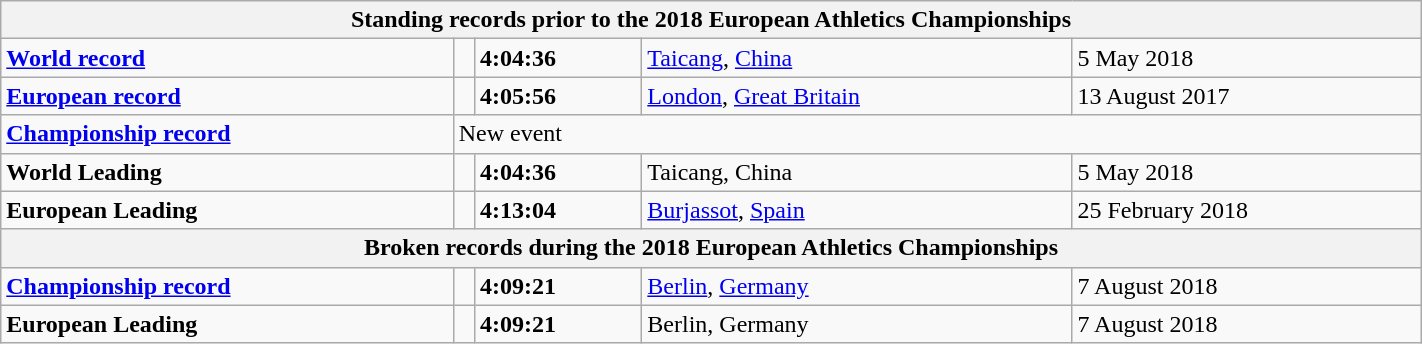<table class="wikitable" width=75%>
<tr>
<th colspan="5">Standing records prior to the 2018 European Athletics Championships</th>
</tr>
<tr>
<td><strong><a href='#'>World record</a></strong></td>
<td></td>
<td><strong>4:04:36</strong></td>
<td><a href='#'>Taicang</a>, <a href='#'>China</a></td>
<td>5 May 2018</td>
</tr>
<tr>
<td><strong><a href='#'>European record</a></strong></td>
<td></td>
<td><strong>4:05:56</strong></td>
<td><a href='#'>London</a>, <a href='#'>Great Britain</a></td>
<td>13 August 2017</td>
</tr>
<tr>
<td><strong><a href='#'>Championship record</a></strong></td>
<td colspan=4>New event</td>
</tr>
<tr>
<td><strong>World Leading</strong></td>
<td></td>
<td><strong>4:04:36</strong></td>
<td>Taicang, China</td>
<td>5 May 2018</td>
</tr>
<tr>
<td><strong>European Leading</strong></td>
<td></td>
<td><strong>4:13:04</strong></td>
<td><a href='#'>Burjassot</a>, <a href='#'>Spain</a></td>
<td>25 February 2018</td>
</tr>
<tr>
<th colspan="5">Broken records during the 2018 European Athletics Championships</th>
</tr>
<tr>
<td><strong><a href='#'>Championship record</a></strong></td>
<td></td>
<td><strong> 4:09:21</strong></td>
<td><a href='#'>Berlin</a>, <a href='#'>Germany</a></td>
<td>7 August 2018</td>
</tr>
<tr>
<td><strong>European Leading</strong></td>
<td></td>
<td><strong> 4:09:21</strong></td>
<td>Berlin, Germany</td>
<td>7 August 2018</td>
</tr>
</table>
